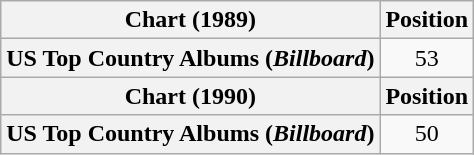<table class="wikitable plainrowheaders" style="text-align:center">
<tr>
<th scope="col">Chart (1989)</th>
<th scope="col">Position</th>
</tr>
<tr>
<th scope="row">US Top Country Albums (<em>Billboard</em>)</th>
<td>53</td>
</tr>
<tr>
<th scope="col">Chart (1990)</th>
<th scope="col">Position</th>
</tr>
<tr>
<th scope="row">US Top Country Albums (<em>Billboard</em>)</th>
<td>50</td>
</tr>
</table>
